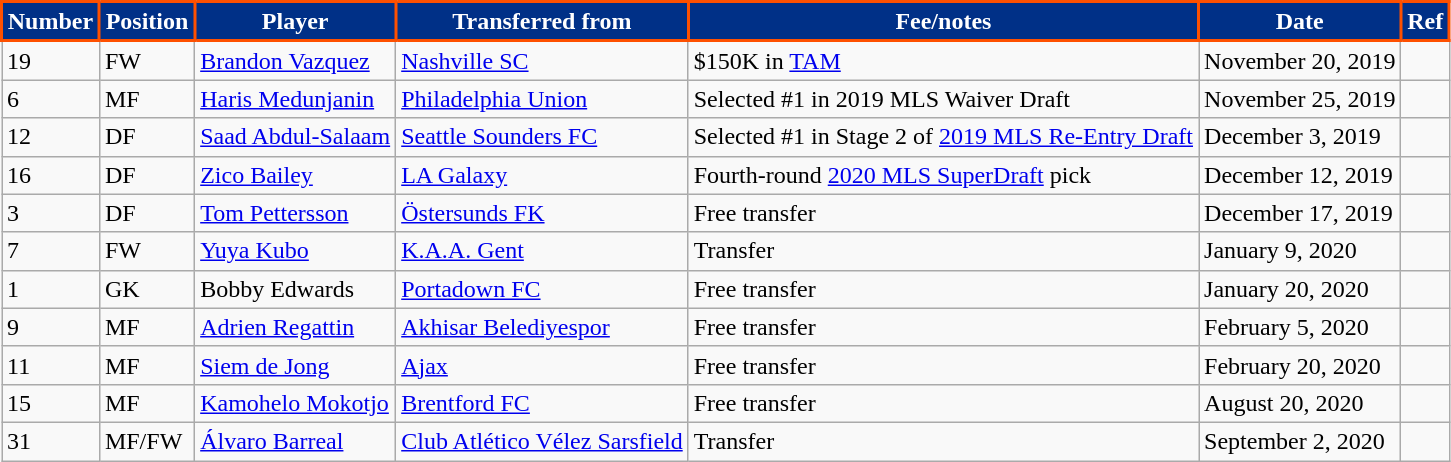<table class="wikitable sortable" style="text-align:left; font-size:100%;">
<tr>
<th style="background:#003087; color:#FFFFFF; border:2px solid #FE5000;" scope="col">Number</th>
<th style="background:#003087; color:#FFFFFF; border:2px solid #FE5000;" scope="col">Position</th>
<th style="background:#003087; color:#FFFFFF; border:2px solid #FE5000;" scope="col">Player</th>
<th style="background:#003087; color:#FFFFFF; border:2px solid #FE5000;" scope="col">Transferred from</th>
<th style="background:#003087; color:#FFFFFF; border:2px solid #FE5000;" scope="col">Fee/notes</th>
<th style="background:#003087; color:#FFFFFF; border:2px solid #FE5000;" scope="col">Date</th>
<th style="background:#003087; color:#FFFFFF; border:2px solid #FE5000;" scope="col">Ref</th>
</tr>
<tr>
<td>19</td>
<td>FW</td>
<td> <a href='#'>Brandon Vazquez</a></td>
<td> <a href='#'>Nashville SC</a></td>
<td>$150K in <a href='#'>TAM</a></td>
<td>November 20, 2019</td>
<td></td>
</tr>
<tr>
<td>6</td>
<td>MF</td>
<td> <a href='#'>Haris Medunjanin</a></td>
<td> <a href='#'>Philadelphia Union</a></td>
<td>Selected #1 in 2019 MLS Waiver Draft</td>
<td>November 25, 2019</td>
<td></td>
</tr>
<tr>
<td>12</td>
<td>DF</td>
<td> <a href='#'>Saad Abdul-Salaam</a></td>
<td> <a href='#'>Seattle Sounders FC</a></td>
<td>Selected #1 in Stage 2 of <a href='#'>2019 MLS Re-Entry Draft</a></td>
<td>December 3, 2019</td>
<td></td>
</tr>
<tr>
<td>16</td>
<td>DF</td>
<td> <a href='#'>Zico Bailey</a></td>
<td> <a href='#'>LA Galaxy</a></td>
<td>Fourth-round <a href='#'>2020 MLS SuperDraft</a> pick</td>
<td>December 12, 2019</td>
<td></td>
</tr>
<tr>
<td>3</td>
<td>DF</td>
<td> <a href='#'>Tom Pettersson</a></td>
<td> <a href='#'>Östersunds FK</a></td>
<td>Free transfer</td>
<td>December 17, 2019</td>
<td></td>
</tr>
<tr>
<td>7</td>
<td>FW</td>
<td> <a href='#'>Yuya Kubo</a></td>
<td> <a href='#'>K.A.A. Gent</a></td>
<td>Transfer</td>
<td>January 9, 2020</td>
<td></td>
</tr>
<tr>
<td>1</td>
<td>GK</td>
<td> Bobby Edwards</td>
<td> <a href='#'>Portadown FC</a></td>
<td>Free transfer</td>
<td>January 20, 2020</td>
<td></td>
</tr>
<tr>
<td>9</td>
<td>MF</td>
<td> <a href='#'>Adrien Regattin</a></td>
<td> <a href='#'>Akhisar Belediyespor</a></td>
<td>Free transfer</td>
<td>February 5, 2020</td>
<td></td>
</tr>
<tr>
<td>11</td>
<td>MF</td>
<td> <a href='#'>Siem de Jong</a></td>
<td> <a href='#'>Ajax</a></td>
<td>Free transfer</td>
<td>February 20, 2020</td>
<td></td>
</tr>
<tr>
<td>15</td>
<td>MF</td>
<td> <a href='#'>Kamohelo Mokotjo</a></td>
<td> <a href='#'>Brentford FC</a></td>
<td>Free transfer</td>
<td>August 20, 2020</td>
<td></td>
</tr>
<tr>
<td>31</td>
<td>MF/FW</td>
<td> <a href='#'>Álvaro Barreal</a></td>
<td> <a href='#'>Club Atlético Vélez Sarsfield</a></td>
<td>Transfer</td>
<td>September 2, 2020</td>
<td></td>
</tr>
</table>
